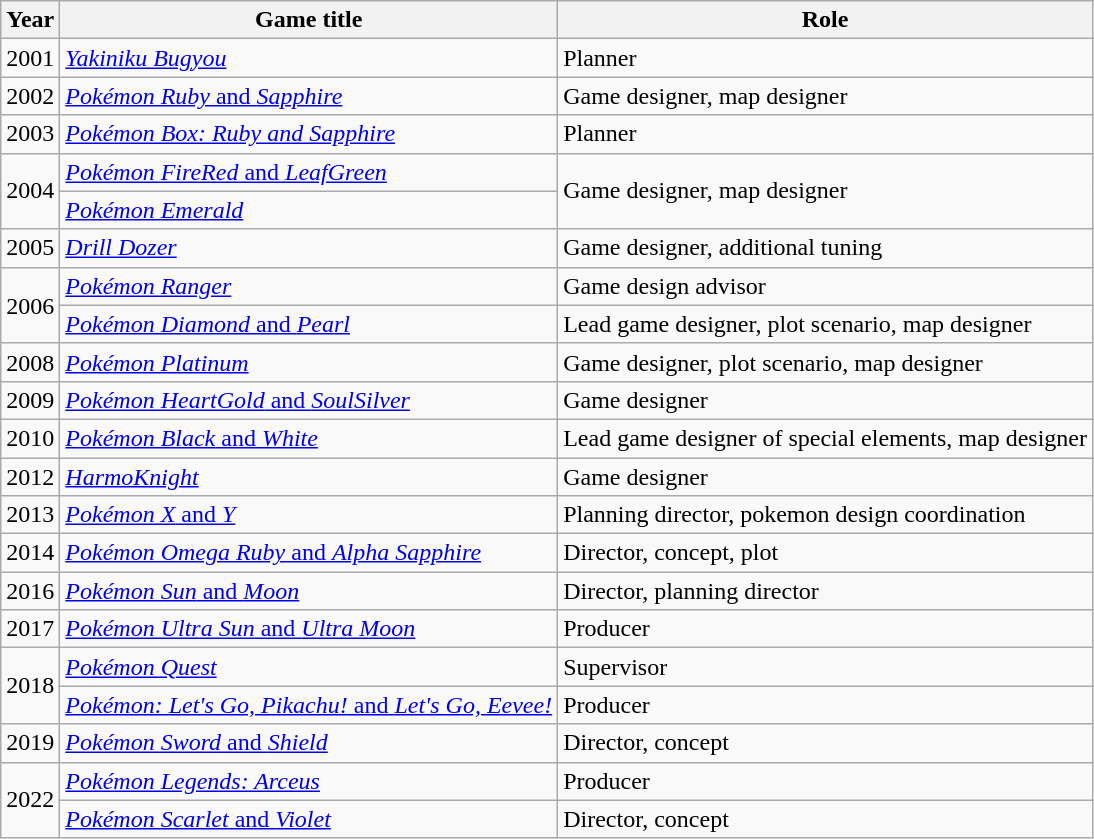<table class="wikitable sortable">
<tr>
<th>Year</th>
<th>Game title</th>
<th>Role</th>
</tr>
<tr>
<td>2001</td>
<td><em><a href='#'>Yakiniku Bugyou</a></em></td>
<td>Planner</td>
</tr>
<tr>
<td>2002</td>
<td><a href='#'><em>Pokémon Ruby</em> and <em>Sapphire</em></a></td>
<td>Game designer, map designer</td>
</tr>
<tr>
<td>2003</td>
<td><em><a href='#'>Pokémon Box: Ruby and Sapphire</a></em></td>
<td>Planner</td>
</tr>
<tr>
<td rowspan="2">2004</td>
<td><a href='#'><em>Pokémon FireRed</em> and <em>LeafGreen</em></a></td>
<td rowspan="2">Game designer, map designer</td>
</tr>
<tr>
<td><em><a href='#'>Pokémon Emerald</a></em></td>
</tr>
<tr>
<td>2005</td>
<td><em><a href='#'>Drill Dozer</a></em></td>
<td>Game designer, additional tuning</td>
</tr>
<tr>
<td rowspan="2">2006</td>
<td><em><a href='#'>Pokémon Ranger</a></em></td>
<td>Game design advisor</td>
</tr>
<tr>
<td><a href='#'><em>Pokémon Diamond</em> and <em>Pearl</em></a></td>
<td>Lead game designer, plot scenario, map designer</td>
</tr>
<tr>
<td>2008</td>
<td><em><a href='#'>Pokémon Platinum</a></em></td>
<td>Game designer, plot scenario, map designer</td>
</tr>
<tr>
<td>2009</td>
<td><a href='#'><em>Pokémon HeartGold</em> and <em>SoulSilver</em></a></td>
<td>Game designer</td>
</tr>
<tr>
<td>2010</td>
<td><a href='#'><em>Pokémon Black</em> and <em>White</em></a></td>
<td>Lead game designer of special elements, map designer</td>
</tr>
<tr>
<td>2012</td>
<td><em><a href='#'>HarmoKnight</a></em></td>
<td>Game designer</td>
</tr>
<tr>
<td>2013</td>
<td><a href='#'><em>Pokémon X</em> and <em>Y</em></a></td>
<td>Planning director, pokemon design coordination</td>
</tr>
<tr>
<td>2014</td>
<td><a href='#'><em>Pokémon Omega Ruby</em> and <em>Alpha Sapphire</em></a></td>
<td>Director, concept, plot</td>
</tr>
<tr>
<td>2016</td>
<td><a href='#'><em>Pokémon Sun</em> and <em>Moon</em></a></td>
<td>Director, planning director</td>
</tr>
<tr>
<td>2017</td>
<td><a href='#'><em>Pokémon Ultra Sun</em> and <em>Ultra Moon</em></a></td>
<td>Producer</td>
</tr>
<tr>
<td rowspan="2">2018</td>
<td><em><a href='#'>Pokémon Quest</a></em></td>
<td>Supervisor</td>
</tr>
<tr>
<td><a href='#'><em>Pokémon: Let's Go, Pikachu!</em> and <em>Let's Go, Eevee!</em></a></td>
<td>Producer</td>
</tr>
<tr>
<td>2019</td>
<td><a href='#'><em>Pokémon Sword</em> and <em>Shield</em></a></td>
<td>Director, concept</td>
</tr>
<tr>
<td rowspan="2">2022</td>
<td><em><a href='#'>Pokémon Legends: Arceus</a></em></td>
<td>Producer</td>
</tr>
<tr>
<td><a href='#'><em>Pokémon Scarlet</em> and <em>Violet</em></a></td>
<td>Director, concept</td>
</tr>
</table>
